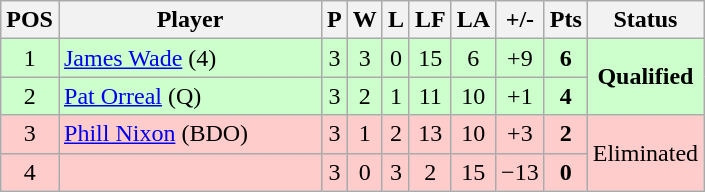<table class="wikitable" style="text-align:center; margin: 1em auto 1em auto, align:left">
<tr>
<th width=20>POS</th>
<th width=168>Player</th>
<th width=3>P</th>
<th width=3>W</th>
<th width=3>L</th>
<th width=20>LF</th>
<th width=20>LA</th>
<th width=20>+/-</th>
<th width=20>Pts</th>
<th width=70>Status</th>
</tr>
<tr style="background:#CCFFCC;">
<td>1</td>
<td style="text-align:left;"> <a href='#'>James Wade</a> (4)</td>
<td>3</td>
<td>3</td>
<td>0</td>
<td>15</td>
<td>6</td>
<td>+9</td>
<td><strong>6</strong></td>
<td rowspan=2><strong>Qualified</strong></td>
</tr>
<tr style="background:#CCFFCC;">
<td>2</td>
<td style="text-align:left;"> <a href='#'>Pat Orreal</a> (Q)</td>
<td>3</td>
<td>2</td>
<td>1</td>
<td>11</td>
<td>10</td>
<td>+1</td>
<td><strong>4</strong></td>
</tr>
<tr style="background:#FFCCCC;">
<td>3</td>
<td style="text-align:left;"> <a href='#'>Phill Nixon</a> (BDO)</td>
<td>3</td>
<td>1</td>
<td>2</td>
<td>13</td>
<td>10</td>
<td>+3</td>
<td><strong>2</strong></td>
<td rowspan=2>Eliminated</td>
</tr>
<tr style="background:#FFCCCC;">
<td>4</td>
<td style="text-align:left;"></td>
<td>3</td>
<td>0</td>
<td>3</td>
<td>2</td>
<td>15</td>
<td>−13</td>
<td><strong>0</strong></td>
</tr>
</table>
